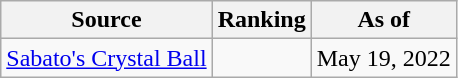<table class="wikitable" style="text-align:center">
<tr>
<th>Source</th>
<th>Ranking</th>
<th>As of</th>
</tr>
<tr>
<td align=left><a href='#'>Sabato's Crystal Ball</a></td>
<td></td>
<td>May 19, 2022</td>
</tr>
</table>
